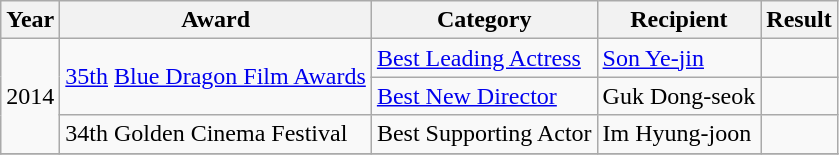<table class="wikitable">
<tr>
<th>Year</th>
<th>Award</th>
<th>Category</th>
<th>Recipient</th>
<th>Result</th>
</tr>
<tr>
<td rowspan=3>2014</td>
<td rowspan=2><a href='#'>35th</a> <a href='#'>Blue Dragon Film Awards</a></td>
<td><a href='#'>Best Leading Actress</a></td>
<td><a href='#'>Son Ye-jin</a></td>
<td></td>
</tr>
<tr>
<td><a href='#'>Best New Director</a></td>
<td>Guk Dong-seok</td>
<td></td>
</tr>
<tr>
<td>34th Golden Cinema Festival</td>
<td>Best Supporting Actor</td>
<td>Im Hyung-joon</td>
<td></td>
</tr>
<tr>
</tr>
</table>
